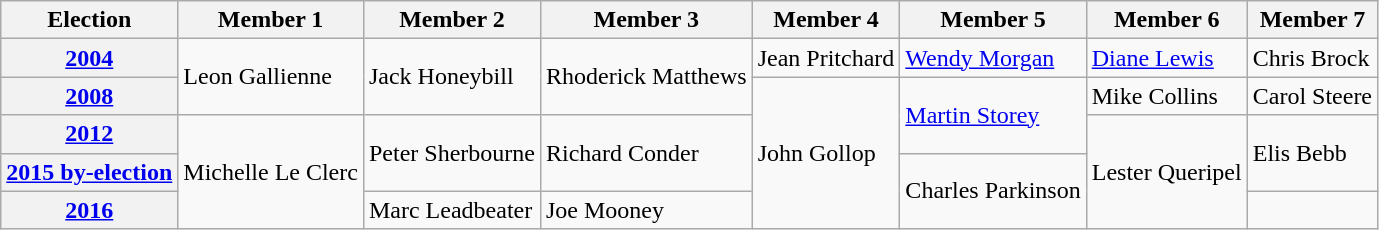<table class="wikitable plainrowheaders">
<tr>
<th scope="col">Election</th>
<th scope="col">Member 1</th>
<th scope="col">Member 2</th>
<th scope="col">Member 3</th>
<th scope="col">Member 4</th>
<th scope="col">Member 5</th>
<th scope="col">Member 6</th>
<th scope="col">Member 7</th>
</tr>
<tr>
<th scope="row" style="text-align: center;"><a href='#'>2004</a></th>
<td rowspan="2">Leon Gallienne</td>
<td rowspan="2">Jack Honeybill</td>
<td rowspan="2">Rhoderick Matthews</td>
<td>Jean Pritchard</td>
<td><a href='#'>Wendy Morgan</a></td>
<td><a href='#'>Diane Lewis</a></td>
<td>Chris Brock</td>
</tr>
<tr>
<th scope="row" style="text-align: center;"><a href='#'>2008</a></th>
<td rowspan="4">John Gollop</td>
<td rowspan="2"><a href='#'>Martin Storey</a></td>
<td>Mike Collins</td>
<td>Carol Steere</td>
</tr>
<tr>
<th scope="row" style="text-align: center;"><a href='#'>2012</a></th>
<td rowspan="3">Michelle Le Clerc</td>
<td rowspan="2">Peter Sherbourne</td>
<td rowspan="2">Richard Conder</td>
<td rowspan="3">Lester Queripel</td>
<td rowspan="2">Elis Bebb</td>
</tr>
<tr>
<th scope="row" style="text-align: center;"><a href='#'>2015 by-election</a></th>
<td rowspan="2">Charles Parkinson</td>
</tr>
<tr>
<th scope="row" style="text-align: center;"><a href='#'>2016</a></th>
<td>Marc Leadbeater</td>
<td>Joe Mooney</td>
<td></td>
</tr>
</table>
